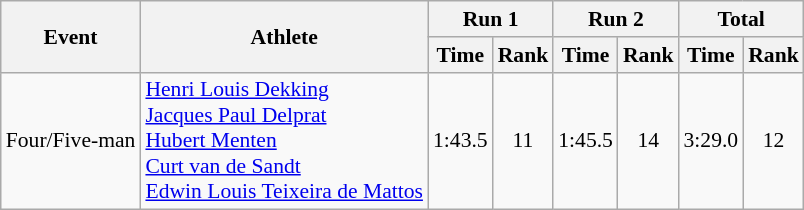<table class="wikitable" style="font-size:90%">
<tr>
<th rowspan="2">Event</th>
<th rowspan="2">Athlete</th>
<th colspan="2">Run 1</th>
<th colspan="2">Run 2</th>
<th colspan="2">Total</th>
</tr>
<tr>
<th>Time</th>
<th>Rank</th>
<th>Time</th>
<th>Rank</th>
<th>Time</th>
<th>Rank</th>
</tr>
<tr>
<td>Four/Five-man</td>
<td><a href='#'>Henri Louis Dekking</a><br><a href='#'>Jacques Paul Delprat</a><br><a href='#'>Hubert Menten</a><br><a href='#'>Curt van de Sandt</a><br><a href='#'>Edwin Louis Teixeira de Mattos</a></td>
<td align="center">1:43.5</td>
<td align="center">11</td>
<td align="center">1:45.5</td>
<td align="center">14</td>
<td align="center">3:29.0</td>
<td align="center">12</td>
</tr>
</table>
